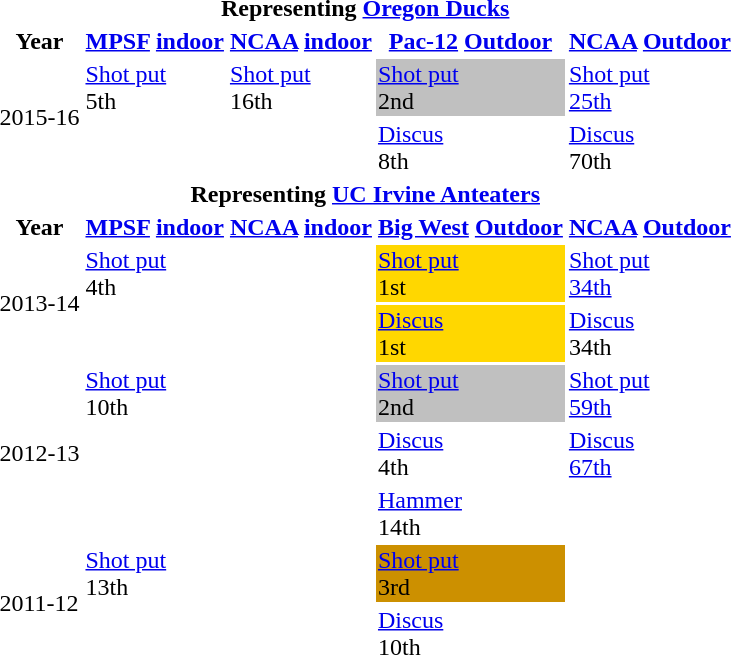<table>
<tr>
<th colspan="6">Representing <a href='#'>Oregon Ducks</a></th>
</tr>
<tr>
<th>Year</th>
<th><a href='#'>MPSF</a> <a href='#'>indoor</a></th>
<th><a href='#'>NCAA</a> <a href='#'>indoor</a></th>
<th><a href='#'>Pac-12</a> <a href='#'>Outdoor</a></th>
<th><a href='#'>NCAA</a> <a href='#'>Outdoor</a></th>
</tr>
<tr>
<td Rowspan=2>2015-16</td>
<td><a href='#'>Shot put</a><br>  5th</td>
<td><a href='#'>Shot put</a><br>  16th</td>
<td bgcolor=silver><a href='#'>Shot put</a> <br> 2nd</td>
<td><a href='#'>Shot put</a><br> <a href='#'> 25th</a></td>
</tr>
<tr>
<td></td>
<td></td>
<td><a href='#'>Discus</a><br>  8th</td>
<td><a href='#'>Discus</a><br>  70th</td>
</tr>
<tr>
<th colspan="6">Representing <a href='#'>UC Irvine Anteaters</a></th>
</tr>
<tr>
<th>Year</th>
<th><a href='#'>MPSF</a> <a href='#'>indoor</a></th>
<th><a href='#'>NCAA</a> <a href='#'>indoor</a></th>
<th><a href='#'>Big West</a> <a href='#'>Outdoor</a></th>
<th><a href='#'>NCAA</a> <a href='#'>Outdoor</a></th>
</tr>
<tr>
<td Rowspan=2>2013-14</td>
<td><a href='#'>Shot put</a><br>  4th</td>
<td></td>
<td bgcolor=gold><a href='#'>Shot put</a><br>  1st</td>
<td><a href='#'>Shot put</a><br> <a href='#'> 34th</a></td>
</tr>
<tr>
<td></td>
<td></td>
<td bgcolor=gold><a href='#'>Discus</a><br>  1st</td>
<td><a href='#'>Discus</a><br>  34th</td>
</tr>
<tr>
<td Rowspan=3>2012-13</td>
<td><a href='#'>Shot put</a><br>  10th</td>
<td></td>
<td bgcolor=silver><a href='#'>Shot put</a><br>  2nd</td>
<td><a href='#'>Shot put</a><br> <a href='#'> 59th</a></td>
</tr>
<tr>
<td></td>
<td></td>
<td><a href='#'>Discus</a><br>  4th</td>
<td><a href='#'>Discus<br>  67th</a></td>
</tr>
<tr>
<td></td>
<td></td>
<td><a href='#'>Hammer</a><br>  14th</td>
<td></td>
</tr>
<tr>
<td Rowspan=2>2011-12</td>
<td><a href='#'>Shot put</a><br>  13th</td>
<td></td>
<td bgcolor=cc99000><a href='#'>Shot put</a><br>  3rd</td>
<td></td>
</tr>
<tr>
<td></td>
<td></td>
<td><a href='#'>Discus</a><br>  10th</td>
<td></td>
</tr>
</table>
